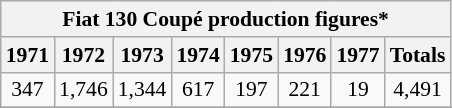<table class="wikitable" style="text-align:center; font-size:90%;">
<tr>
<th colspan=15>Fiat 130 Coupé production figures*</th>
</tr>
<tr>
<th>1971</th>
<th>1972</th>
<th>1973</th>
<th>1974</th>
<th>1975</th>
<th>1976</th>
<th>1977</th>
<th>Totals</th>
</tr>
<tr>
<td>347</td>
<td>1,746</td>
<td>1,344</td>
<td>617</td>
<td>197</td>
<td>221</td>
<td>19</td>
<td>4,491</td>
</tr>
<tr>
</tr>
</table>
